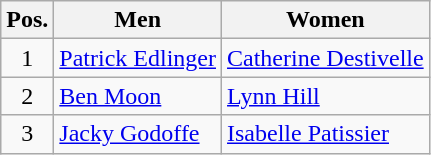<table class="wikitable">
<tr>
<th>Pos.</th>
<th>Men</th>
<th>Women</th>
</tr>
<tr>
<td align="center">1</td>
<td> <a href='#'>Patrick Edlinger</a></td>
<td> <a href='#'>Catherine Destivelle</a></td>
</tr>
<tr>
<td align="center">2</td>
<td> <a href='#'>Ben Moon</a></td>
<td> <a href='#'>Lynn Hill</a></td>
</tr>
<tr>
<td align="center">3</td>
<td> <a href='#'>Jacky Godoffe</a></td>
<td> <a href='#'>Isabelle Patissier</a></td>
</tr>
</table>
